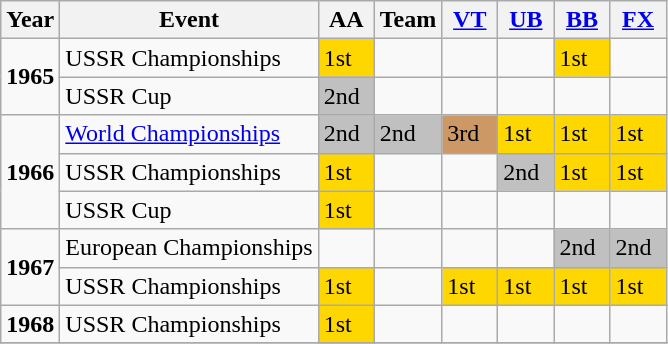<table class=wikitable>
<tr>
<th align=center>Year</th>
<th align=center>Event</th>
<th width=30px>AA</th>
<th width=30px>Team</th>
<th width=30px><a href='#'>VT</a></th>
<th width=30px><a href='#'>UB</a></th>
<th width=30px><a href='#'>BB</a></th>
<th width=30px><a href='#'>FX</a></th>
</tr>
<tr>
<td rowspan="2"><strong>1965</strong></td>
<td align=left>USSR Championships</td>
<td bgcolor=gold>1st</td>
<td></td>
<td></td>
<td></td>
<td bgcolor=gold>1st</td>
<td></td>
</tr>
<tr>
<td align=left>USSR Cup</td>
<td bgcolor=silver>2nd</td>
<td></td>
<td></td>
<td></td>
<td></td>
<td></td>
</tr>
<tr>
<td rowspan="3"><strong>1966</strong></td>
<td align=left><a href='#'>World Championships</a></td>
<td bgcolor=silver>2nd</td>
<td bgcolor=silver>2nd</td>
<td bgcolor=CC9966>3rd</td>
<td bgcolor=gold>1st</td>
<td bgcolor=gold>1st</td>
<td bgcolor=gold>1st</td>
</tr>
<tr>
<td align=left>USSR Championships</td>
<td bgcolor=gold>1st</td>
<td></td>
<td></td>
<td bgcolor=silver>2nd</td>
<td bgcolor=gold>1st</td>
<td bgcolor=gold>1st</td>
</tr>
<tr>
<td align=left>USSR Cup</td>
<td bgcolor=gold>1st</td>
<td></td>
<td></td>
<td></td>
<td></td>
<td></td>
</tr>
<tr>
<td rowspan="2"><strong>1967</strong></td>
<td align=left>European Championships</td>
<td></td>
<td></td>
<td></td>
<td></td>
<td bgcolor=silver>2nd</td>
<td bgcolor=silver>2nd</td>
</tr>
<tr>
<td align=left>USSR Championships</td>
<td bgcolor=gold>1st</td>
<td></td>
<td bgcolor=gold>1st</td>
<td bgcolor=gold>1st</td>
<td bgcolor=gold>1st</td>
<td bgcolor=gold>1st</td>
</tr>
<tr>
<td rowspan="1"><strong>1968</strong></td>
<td align=left>USSR Championships</td>
<td bgcolor=gold>1st</td>
<td></td>
<td></td>
<td></td>
<td></td>
<td></td>
</tr>
<tr>
</tr>
</table>
